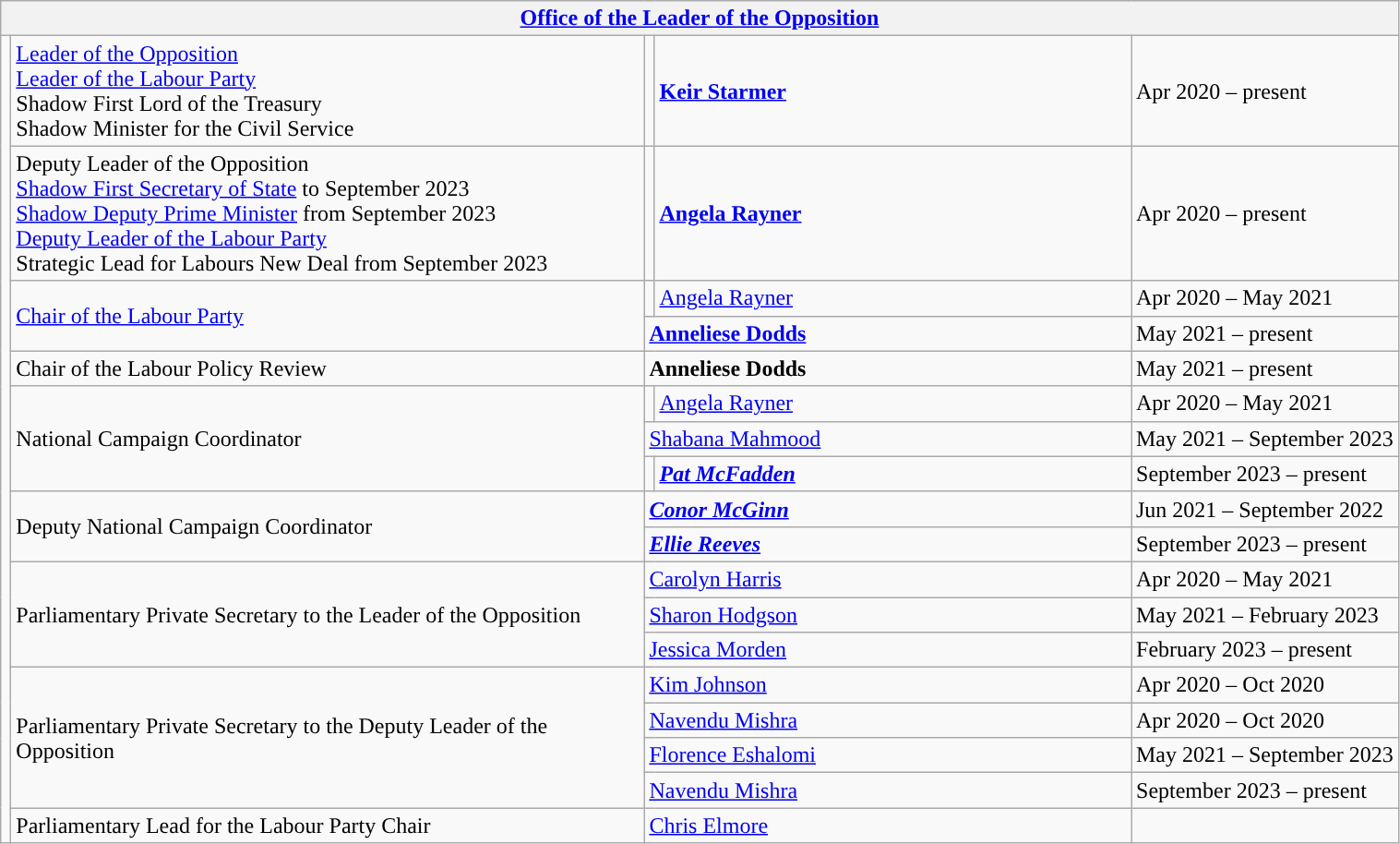<table class="wikitable">
<tr>
<th colspan="5"><a href='#'>Office of the Leader of the Opposition</a></th>
</tr>
<tr>
<td rowspan="18" style="background: "></td>
<td style="width: 450px;"><a href='#'>Leader of the Opposition</a><br><a href='#'>Leader of the Labour Party</a><br>Shadow First Lord of the Treasury<br> Shadow Minister for the Civil Service</td>
<td style="background: "></td>
<td style="width: 337px;"><strong><a href='#'>Keir Starmer</a></strong></td>
<td>Apr 2020 – present</td>
</tr>
<tr>
<td>Deputy Leader of the Opposition<br><a href='#'>Shadow First Secretary of State</a> to September 2023<br><a href='#'>Shadow Deputy Prime Minister</a> from September 2023<br><a href='#'>Deputy Leader of the Labour Party</a><br>Strategic Lead for Labours New Deal from September 2023</td>
<td style="background: "></td>
<td style="width: 337px;"><strong><a href='#'>Angela Rayner</a></strong></td>
<td>Apr 2020 – present</td>
</tr>
<tr>
<td rowspan="2"><a href='#'>Chair of the Labour Party</a></td>
<td style="background: "></td>
<td style="width: 337px;"><a href='#'>Angela Rayner</a></td>
<td>Apr 2020 – May 2021</td>
</tr>
<tr>
<td colspan="2"><strong><a href='#'>Anneliese Dodds</a></strong></td>
<td>May 2021 – present</td>
</tr>
<tr>
<td>Chair of the Labour Policy Review</td>
<td colspan="2"><strong>Anneliese Dodds</strong></td>
<td>May 2021 – present</td>
</tr>
<tr>
<td rowspan="3">National Campaign Coordinator</td>
<td style="background: "></td>
<td><a href='#'>Angela Rayner</a></td>
<td>Apr 2020 – May 2021</td>
</tr>
<tr>
<td colspan="2"><a href='#'>Shabana Mahmood</a></td>
<td>May 2021 – September 2023</td>
</tr>
<tr>
<td style="background: "></td>
<td><strong><em><a href='#'>Pat McFadden</a></em></strong></td>
<td>September 2023 – present</td>
</tr>
<tr>
<td rowspan="2">Deputy National Campaign Coordinator</td>
<td colspan="2"><strong><em><a href='#'>Conor McGinn</a></em></strong></td>
<td>Jun 2021 – September 2022</td>
</tr>
<tr>
<td colspan="2"><strong><em><a href='#'>Ellie Reeves</a></em></strong></td>
<td>September 2023 – present</td>
</tr>
<tr>
<td rowspan="3">Parliamentary Private Secretary to the Leader of the Opposition</td>
<td colspan="2"><a href='#'>Carolyn Harris</a></td>
<td>Apr 2020 – May 2021</td>
</tr>
<tr>
<td colspan="2"><a href='#'>Sharon Hodgson</a></td>
<td>May 2021 – February 2023</td>
</tr>
<tr>
<td colspan="2"><a href='#'>Jessica Morden</a></td>
<td>February 2023 – present</td>
</tr>
<tr>
<td rowspan="4">Parliamentary Private Secretary to the Deputy Leader of the Opposition</td>
<td colspan="2"><a href='#'>Kim Johnson</a></td>
<td>Apr 2020 – Oct 2020</td>
</tr>
<tr>
<td colspan="2"><a href='#'>Navendu Mishra</a></td>
<td>Apr 2020 – Oct 2020</td>
</tr>
<tr>
<td colspan="2"><a href='#'>Florence Eshalomi</a></td>
<td>May 2021 – September 2023</td>
</tr>
<tr>
<td colspan="2"><a href='#'>Navendu Mishra</a></td>
<td>September 2023 – present</td>
</tr>
<tr>
<td>Parliamentary Lead for the Labour Party Chair</td>
<td colspan="2"><a href='#'>Chris Elmore</a></td>
<td></td>
</tr>
</table>
